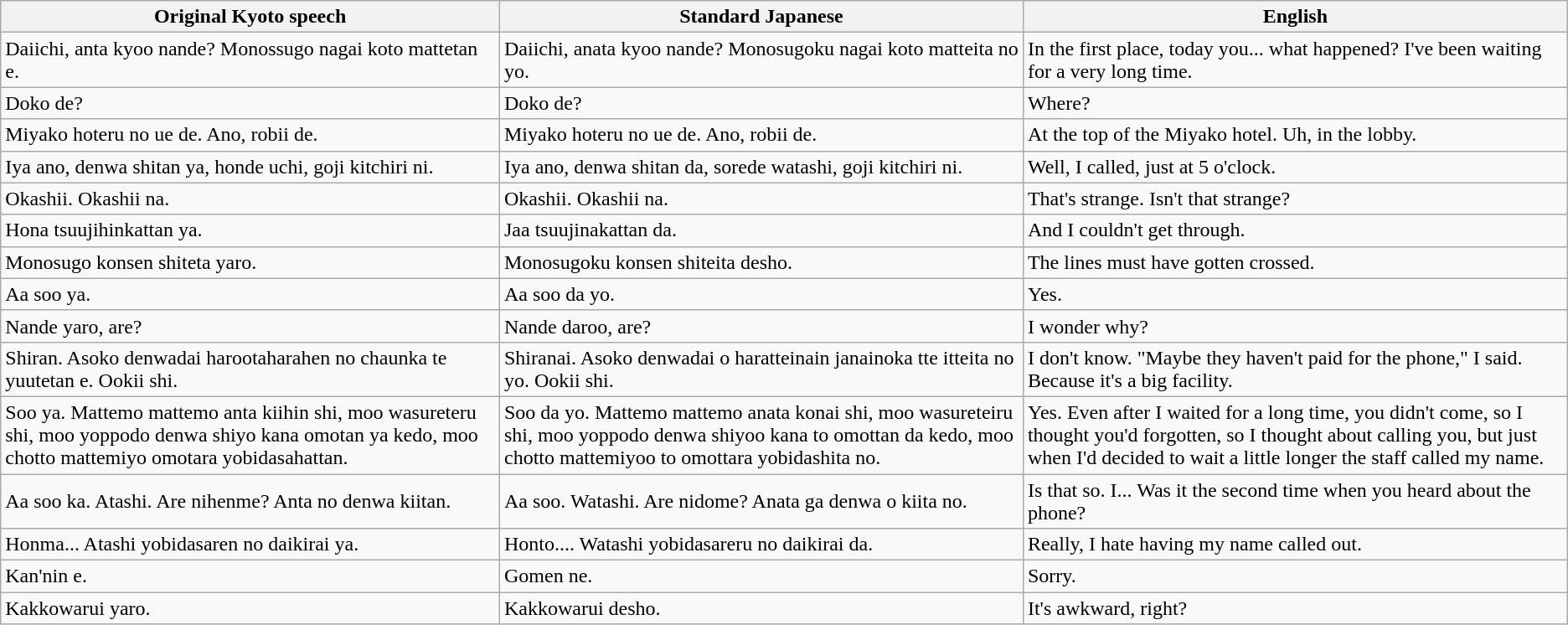<table class="wikitable">
<tr>
<th>Original Kyoto speech</th>
<th>Standard Japanese</th>
<th>English</th>
</tr>
<tr>
<td>Daiichi, anta kyoo nande? Monossugo nagai koto mattetan e.</td>
<td>Daiichi, anata kyoo nande? Monosugoku nagai koto matteita no yo.</td>
<td>In the first place, today you... what happened? I've been waiting for a very long time.</td>
</tr>
<tr>
<td>Doko de?</td>
<td>Doko de?</td>
<td>Where?</td>
</tr>
<tr>
<td>Miyako hoteru no ue de. Ano, robii de.</td>
<td>Miyako hoteru no ue de. Ano, robii de.</td>
<td>At the top of the Miyako hotel. Uh, in the lobby.</td>
</tr>
<tr>
<td>Iya ano, denwa shitan ya, honde uchi, goji kitchiri ni.</td>
<td>Iya ano, denwa shitan da, sorede watashi, goji kitchiri ni.</td>
<td>Well, I called, just at 5 o'clock.</td>
</tr>
<tr>
<td>Okashii. Okashii na.</td>
<td>Okashii. Okashii na.</td>
<td>That's strange. Isn't that strange?</td>
</tr>
<tr>
<td>Hona tsuujihinkattan ya.</td>
<td>Jaa tsuujinakattan da.</td>
<td>And I couldn't get through.</td>
</tr>
<tr>
<td>Monosugo konsen shiteta yaro.</td>
<td>Monosugoku konsen shiteita desho.</td>
<td>The lines must have gotten crossed.</td>
</tr>
<tr>
<td>Aa soo ya.</td>
<td>Aa soo da yo.</td>
<td>Yes.</td>
</tr>
<tr>
<td>Nande yaro, are?</td>
<td>Nande daroo, are?</td>
<td>I wonder why?</td>
</tr>
<tr>
<td>Shiran. Asoko denwadai harootaharahen no chaunka te yuutetan e. Ookii shi.</td>
<td>Shiranai. Asoko denwadai o haratteinain janainoka tte itteita no yo. Ookii shi.</td>
<td>I don't know. "Maybe they haven't paid for the phone," I said. Because it's a big facility.</td>
</tr>
<tr>
<td>Soo ya. Mattemo mattemo anta kiihin shi, moo wasureteru shi, moo yoppodo denwa shiyo kana omotan ya kedo, moo chotto mattemiyo omotara yobidasahattan.</td>
<td>Soo da yo. Mattemo mattemo anata konai shi, moo wasureteiru shi, moo yoppodo denwa shiyoo kana to omottan da kedo, moo chotto mattemiyoo to omottara yobidashita no.</td>
<td>Yes. Even after I waited for a long time, you didn't come, so I thought you'd forgotten, so I thought about calling you, but just when I'd decided to wait a little longer the staff called my name.</td>
</tr>
<tr>
<td>Aa soo ka. Atashi. Are nihenme? Anta no denwa kiitan.</td>
<td>Aa soo. Watashi. Are nidome? Anata ga denwa o kiita no.</td>
<td>Is that so. I... Was it the second time when you heard about the phone?</td>
</tr>
<tr>
<td>Honma... Atashi yobidasaren no daikirai ya.</td>
<td>Honto.... Watashi yobidasareru no daikirai da.</td>
<td>Really, I hate having my name called out.</td>
</tr>
<tr>
<td>Kan'nin e.</td>
<td>Gomen ne.</td>
<td>Sorry.</td>
</tr>
<tr>
<td>Kakkowarui yaro.</td>
<td>Kakkowarui desho.</td>
<td>It's awkward, right?</td>
</tr>
</table>
